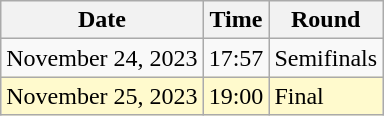<table class="wikitable">
<tr>
<th>Date</th>
<th>Time</th>
<th>Round</th>
</tr>
<tr>
<td>November 24, 2023</td>
<td>17:57</td>
<td>Semifinals</td>
</tr>
<tr style=background:lemonchiffon>
<td>November 25, 2023</td>
<td>19:00</td>
<td>Final</td>
</tr>
</table>
